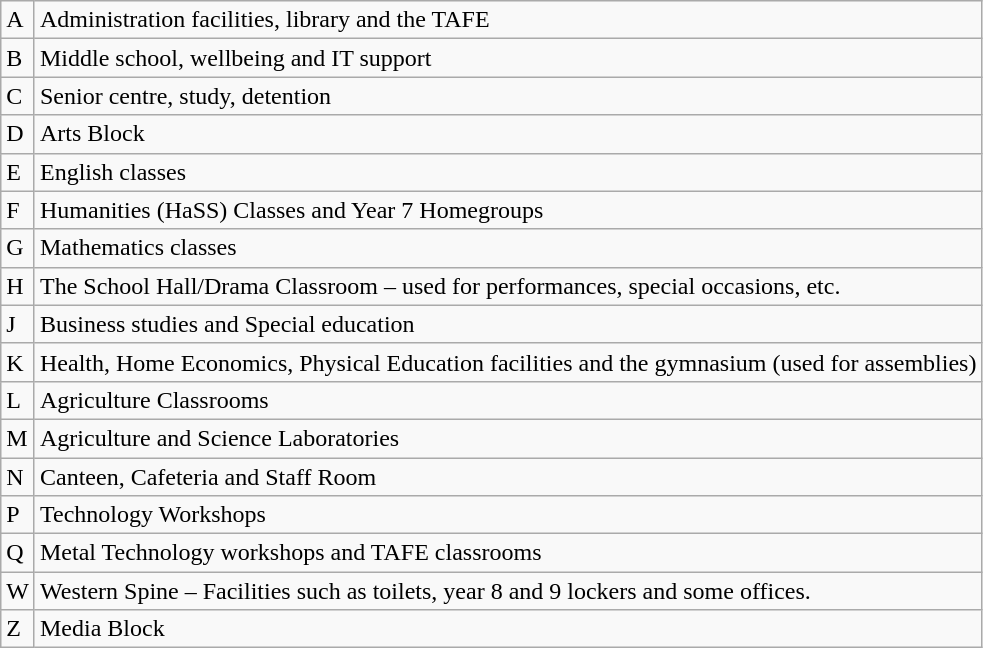<table class=wikitable>
<tr>
<td>A</td>
<td>Administration facilities, library and the TAFE</td>
</tr>
<tr>
<td>B</td>
<td>Middle school, wellbeing and IT support</td>
</tr>
<tr>
<td>C</td>
<td>Senior centre, study, detention</td>
</tr>
<tr>
<td>D</td>
<td>Arts Block</td>
</tr>
<tr>
<td>E</td>
<td>English classes</td>
</tr>
<tr>
<td>F</td>
<td>Humanities (HaSS) Classes and Year 7 Homegroups</td>
</tr>
<tr>
<td>G</td>
<td>Mathematics classes</td>
</tr>
<tr>
<td>H</td>
<td>The School Hall/Drama Classroom – used for performances, special occasions, etc.</td>
</tr>
<tr>
<td>J</td>
<td>Business studies and Special education</td>
</tr>
<tr>
<td>K</td>
<td>Health, Home Economics, Physical Education facilities and the gymnasium (used for assemblies)</td>
</tr>
<tr>
<td>L</td>
<td>Agriculture Classrooms</td>
</tr>
<tr>
<td>M</td>
<td>Agriculture and Science Laboratories</td>
</tr>
<tr>
<td>N</td>
<td>Canteen, Cafeteria and Staff Room</td>
</tr>
<tr>
<td>P</td>
<td>Technology Workshops</td>
</tr>
<tr>
<td>Q</td>
<td>Metal Technology workshops and TAFE classrooms</td>
</tr>
<tr>
<td>W</td>
<td>Western Spine – Facilities such as toilets, year 8 and 9 lockers and some offices.</td>
</tr>
<tr>
<td>Z</td>
<td>Media Block</td>
</tr>
</table>
